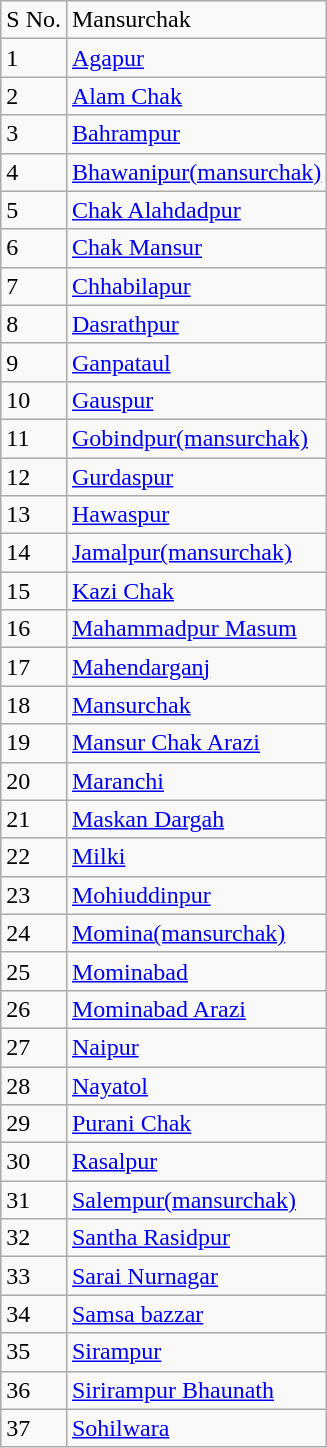<table class="wikitable">
<tr>
<td>S No.</td>
<td>Mansurchak</td>
</tr>
<tr>
<td>1</td>
<td><a href='#'>Agapur</a></td>
</tr>
<tr>
<td>2</td>
<td><a href='#'>Alam Chak</a></td>
</tr>
<tr>
<td>3</td>
<td><a href='#'>Bahrampur</a></td>
</tr>
<tr>
<td>4</td>
<td><a href='#'>Bhawanipur(mansurchak)</a></td>
</tr>
<tr>
<td>5</td>
<td><a href='#'>Chak Alahdadpur</a></td>
</tr>
<tr>
<td>6</td>
<td><a href='#'>Chak Mansur</a></td>
</tr>
<tr>
<td>7</td>
<td><a href='#'>Chhabilapur</a></td>
</tr>
<tr>
<td>8</td>
<td><a href='#'>Dasrathpur</a></td>
</tr>
<tr>
<td>9</td>
<td><a href='#'>Ganpataul</a></td>
</tr>
<tr>
<td>10</td>
<td><a href='#'>Gauspur</a></td>
</tr>
<tr>
<td>11</td>
<td><a href='#'>Gobindpur(mansurchak)</a></td>
</tr>
<tr>
<td>12</td>
<td><a href='#'>Gurdaspur</a></td>
</tr>
<tr>
<td>13</td>
<td><a href='#'>Hawaspur</a></td>
</tr>
<tr>
<td>14</td>
<td><a href='#'>Jamalpur(mansurchak)</a></td>
</tr>
<tr>
<td>15</td>
<td><a href='#'>Kazi Chak</a></td>
</tr>
<tr>
<td>16</td>
<td><a href='#'>Mahammadpur Masum</a></td>
</tr>
<tr>
<td>17</td>
<td><a href='#'>Mahendarganj</a></td>
</tr>
<tr>
<td>18</td>
<td><a href='#'>Mansurchak</a></td>
</tr>
<tr>
<td>19</td>
<td><a href='#'>Mansur Chak Arazi</a></td>
</tr>
<tr>
<td>20</td>
<td><a href='#'>Maranchi</a></td>
</tr>
<tr>
<td>21</td>
<td><a href='#'>Maskan Dargah</a></td>
</tr>
<tr>
<td>22</td>
<td><a href='#'>Milki</a></td>
</tr>
<tr>
<td>23</td>
<td><a href='#'>Mohiuddinpur</a></td>
</tr>
<tr>
<td>24</td>
<td><a href='#'>Momina(mansurchak)</a></td>
</tr>
<tr>
<td>25</td>
<td><a href='#'>Mominabad</a></td>
</tr>
<tr>
<td>26</td>
<td><a href='#'>Mominabad Arazi</a></td>
</tr>
<tr>
<td>27</td>
<td><a href='#'>Naipur</a></td>
</tr>
<tr>
<td>28</td>
<td><a href='#'>Nayatol</a></td>
</tr>
<tr>
<td>29</td>
<td><a href='#'>Purani Chak</a></td>
</tr>
<tr>
<td>30</td>
<td><a href='#'>Rasalpur</a></td>
</tr>
<tr>
<td>31</td>
<td><a href='#'>Salempur(mansurchak)</a></td>
</tr>
<tr>
<td>32</td>
<td><a href='#'>Santha Rasidpur</a></td>
</tr>
<tr>
<td>33</td>
<td><a href='#'>Sarai Nurnagar</a></td>
</tr>
<tr>
<td>34</td>
<td><a href='#'>Samsa bazzar</a></td>
</tr>
<tr>
<td>35</td>
<td><a href='#'>Sirampur</a></td>
</tr>
<tr>
<td>36</td>
<td><a href='#'>Sirirampur Bhaunath</a></td>
</tr>
<tr>
<td>37</td>
<td><a href='#'>Sohilwara</a></td>
</tr>
</table>
